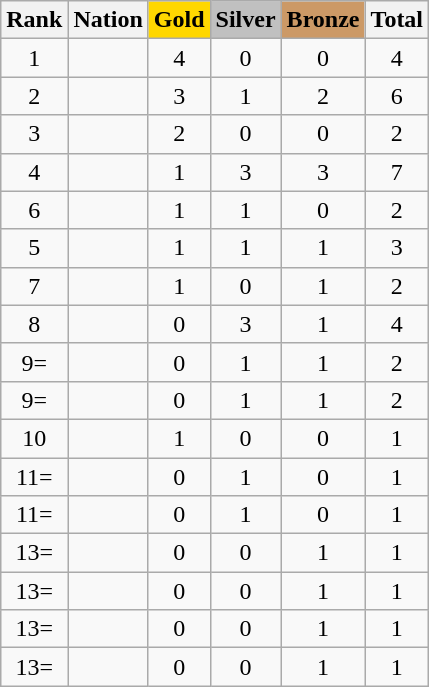<table class="wikitable sortable" style="text-align:center">
<tr>
<th>Rank</th>
<th>Nation</th>
<th style="background-color:gold">Gold</th>
<th style="background-color:silver">Silver</th>
<th style="background-color:#cc9966">Bronze</th>
<th>Total</th>
</tr>
<tr>
<td>1</td>
<td align="left"></td>
<td>4</td>
<td>0</td>
<td>0</td>
<td>4</td>
</tr>
<tr>
<td>2</td>
<td align="left"></td>
<td>3</td>
<td>1</td>
<td>2</td>
<td>6</td>
</tr>
<tr>
<td>3</td>
<td align=left></td>
<td>2</td>
<td>0</td>
<td>0</td>
<td>2</td>
</tr>
<tr>
<td>4</td>
<td align=left></td>
<td>1</td>
<td>3</td>
<td>3</td>
<td>7</td>
</tr>
<tr>
<td>6</td>
<td align=left></td>
<td>1</td>
<td>1</td>
<td>0</td>
<td>2</td>
</tr>
<tr>
<td>5</td>
<td align=left></td>
<td>1</td>
<td>1</td>
<td>1</td>
<td>3</td>
</tr>
<tr>
<td>7</td>
<td align=left></td>
<td>1</td>
<td>0</td>
<td>1</td>
<td>2</td>
</tr>
<tr>
<td>8</td>
<td align=left></td>
<td>0</td>
<td>3</td>
<td>1</td>
<td>4</td>
</tr>
<tr>
<td>9=</td>
<td align="left"></td>
<td>0</td>
<td>1</td>
<td>1</td>
<td>2</td>
</tr>
<tr>
<td>9=</td>
<td align="left"></td>
<td>0</td>
<td>1</td>
<td>1</td>
<td>2</td>
</tr>
<tr>
<td>10</td>
<td align="left"></td>
<td>1</td>
<td>0</td>
<td>0</td>
<td>1</td>
</tr>
<tr>
<td>11=</td>
<td align="left"></td>
<td>0</td>
<td>1</td>
<td>0</td>
<td>1</td>
</tr>
<tr>
<td>11=</td>
<td align="left"></td>
<td>0</td>
<td>1</td>
<td>0</td>
<td>1</td>
</tr>
<tr>
<td>13=</td>
<td align="left"></td>
<td>0</td>
<td>0</td>
<td>1</td>
<td>1</td>
</tr>
<tr>
<td>13=</td>
<td align="left"></td>
<td>0</td>
<td>0</td>
<td>1</td>
<td>1</td>
</tr>
<tr>
<td>13=</td>
<td align="left"></td>
<td>0</td>
<td>0</td>
<td>1</td>
<td>1</td>
</tr>
<tr>
<td>13=</td>
<td align="left"></td>
<td>0</td>
<td>0</td>
<td>1</td>
<td>1</td>
</tr>
</table>
